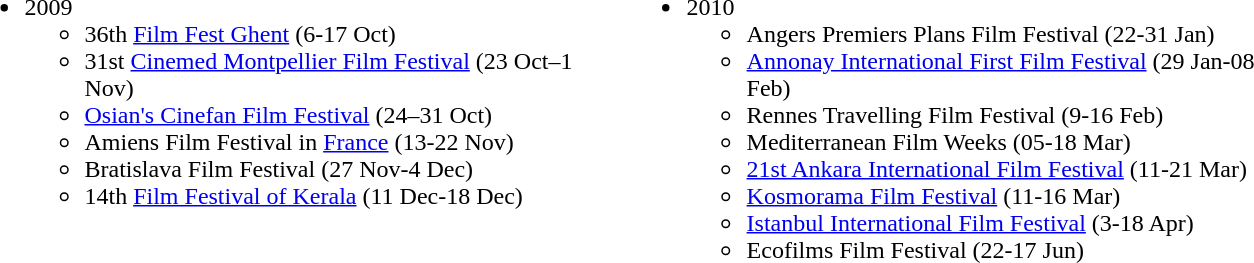<table width="70%" |>
<tr>
<td valign="top" width=50%><br><ul><li>2009<ul><li>36th <a href='#'>Film Fest Ghent</a> (6-17 Oct)</li><li>31st <a href='#'>Cinemed Montpellier Film Festival</a> (23 Oct–1 Nov)</li><li><a href='#'>Osian's Cinefan Film Festival</a> (24–31 Oct)</li><li>Amiens Film Festival in <a href='#'>France</a> (13-22 Nov)</li><li>Bratislava Film Festival (27 Nov-4 Dec)</li><li>14th <a href='#'>Film Festival of Kerala</a> (11 Dec-18 Dec)</li></ul></li></ul></td>
<td valign="top" width=50%><br><ul><li>2010<ul><li>Angers Premiers Plans Film Festival (22-31 Jan)</li><li><a href='#'>Annonay International First Film Festival</a> (29 Jan-08 Feb)</li><li>Rennes Travelling Film Festival (9-16 Feb)</li><li>Mediterranean Film Weeks (05-18 Mar)</li><li><a href='#'>21st Ankara International Film Festival</a> (11-21 Mar)</li><li><a href='#'>Kosmorama Film Festival</a> (11-16 Mar)</li><li><a href='#'>Istanbul International Film Festival</a> (3-18 Apr)</li><li>Ecofilms Film Festival (22-17 Jun)</li></ul></li></ul></td>
</tr>
</table>
